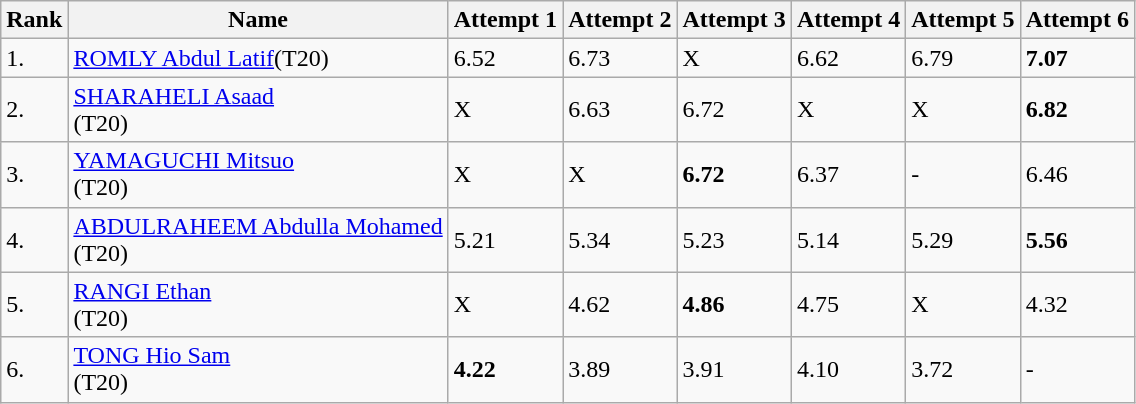<table class="wikitable">
<tr>
<th>Rank</th>
<th>Name</th>
<th>Attempt 1</th>
<th>Attempt 2</th>
<th>Attempt 3</th>
<th>Attempt 4</th>
<th>Attempt 5</th>
<th>Attempt 6</th>
</tr>
<tr>
<td>1.</td>
<td><a href='#'>ROMLY Abdul Latif</a>(T20)<br></td>
<td>6.52</td>
<td>6.73</td>
<td>X</td>
<td>6.62</td>
<td>6.79</td>
<td><strong>7.07</strong></td>
</tr>
<tr>
<td>2.</td>
<td><a href='#'>SHARAHELI Asaad</a><br>(T20)<br></td>
<td>X</td>
<td>6.63</td>
<td>6.72</td>
<td>X</td>
<td>X</td>
<td><strong>6.82</strong></td>
</tr>
<tr>
<td>3.</td>
<td><a href='#'>YAMAGUCHI Mitsuo</a><br>(T20)<br></td>
<td>X</td>
<td>X</td>
<td><strong>6.72</strong></td>
<td>6.37</td>
<td>-</td>
<td>6.46</td>
</tr>
<tr>
<td>4.</td>
<td><a href='#'>ABDULRAHEEM Abdulla Mohamed</a><br>(T20)<br></td>
<td>5.21</td>
<td>5.34</td>
<td>5.23</td>
<td>5.14</td>
<td>5.29</td>
<td><strong>5.56</strong></td>
</tr>
<tr>
<td>5.</td>
<td><a href='#'>RANGI Ethan</a><br>(T20)<br></td>
<td>X</td>
<td>4.62</td>
<td><strong>4.86</strong></td>
<td>4.75</td>
<td>X</td>
<td>4.32</td>
</tr>
<tr>
<td>6.</td>
<td><a href='#'>TONG Hio Sam</a><br>(T20)<br></td>
<td><strong>4.22</strong></td>
<td>3.89</td>
<td>3.91</td>
<td>4.10</td>
<td>3.72</td>
<td>-</td>
</tr>
</table>
